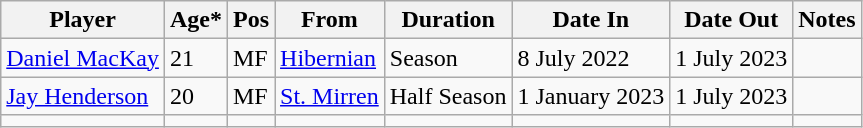<table class="wikitable">
<tr>
<th>Player</th>
<th>Age*</th>
<th>Pos</th>
<th>From</th>
<th>Duration</th>
<th>Date In</th>
<th>Date Out</th>
<th>Notes</th>
</tr>
<tr>
<td> <a href='#'>Daniel MacKay</a></td>
<td>21</td>
<td>MF</td>
<td> <a href='#'>Hibernian</a></td>
<td>Season</td>
<td>8 July 2022</td>
<td>1 July 2023</td>
<td></td>
</tr>
<tr>
<td> <a href='#'>Jay Henderson</a></td>
<td>20</td>
<td>MF</td>
<td> <a href='#'>St. Mirren</a></td>
<td>Half Season</td>
<td>1 January 2023</td>
<td>1 July 2023</td>
<td></td>
</tr>
<tr>
<td></td>
<td></td>
<td></td>
<td></td>
<td></td>
<td></td>
<td></td>
<td></td>
</tr>
</table>
